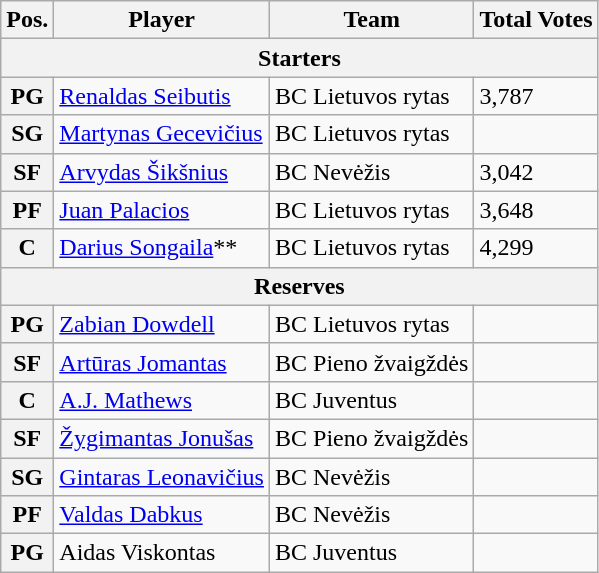<table class="wikitable">
<tr>
<th>Pos.</th>
<th>Player</th>
<th>Team</th>
<th>Total Votes</th>
</tr>
<tr>
<th colspan="4">Starters</th>
</tr>
<tr>
<th>PG</th>
<td> <a href='#'>Renaldas Seibutis</a></td>
<td>BC Lietuvos rytas</td>
<td>3,787</td>
</tr>
<tr>
<th>SG</th>
<td> <a href='#'>Martynas Gecevičius</a></td>
<td>BC Lietuvos rytas</td>
<td></td>
</tr>
<tr>
<th>SF</th>
<td> <a href='#'>Arvydas Šikšnius</a></td>
<td>BC Nevėžis</td>
<td>3,042</td>
</tr>
<tr>
<th>PF</th>
<td> <a href='#'>Juan Palacios</a></td>
<td>BC Lietuvos rytas</td>
<td>3,648</td>
</tr>
<tr>
<th>C</th>
<td> <a href='#'>Darius Songaila</a>**</td>
<td>BC Lietuvos rytas</td>
<td>4,299</td>
</tr>
<tr>
<th colspan="4">Reserves</th>
</tr>
<tr>
<th>PG</th>
<td> <a href='#'>Zabian Dowdell</a></td>
<td>BC Lietuvos rytas</td>
<td></td>
</tr>
<tr>
<th>SF</th>
<td> <a href='#'>Artūras Jomantas</a></td>
<td>BC Pieno žvaigždės</td>
<td></td>
</tr>
<tr>
<th>C</th>
<td> <a href='#'>A.J. Mathews</a></td>
<td>BC Juventus</td>
<td></td>
</tr>
<tr>
<th>SF</th>
<td> <a href='#'>Žygimantas Jonušas</a></td>
<td>BC Pieno žvaigždės</td>
<td></td>
</tr>
<tr>
<th>SG</th>
<td> <a href='#'>Gintaras Leonavičius</a></td>
<td>BC Nevėžis</td>
<td></td>
</tr>
<tr>
<th>PF</th>
<td> <a href='#'>Valdas Dabkus</a></td>
<td>BC Nevėžis</td>
<td></td>
</tr>
<tr>
<th>PG</th>
<td> Aidas Viskontas</td>
<td>BC Juventus</td>
<td></td>
</tr>
</table>
